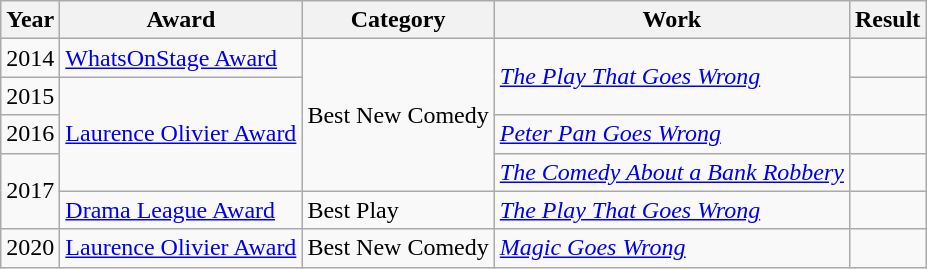<table class="wikitable">
<tr>
<th>Year</th>
<th>Award</th>
<th>Category</th>
<th>Work</th>
<th>Result</th>
</tr>
<tr>
<td>2014</td>
<td><a href='#'>WhatsOnStage Award</a></td>
<td rowspan="4">Best New Comedy</td>
<td rowspan="2"><em><a href='#'>The Play That Goes Wrong</a></em></td>
<td></td>
</tr>
<tr>
<td>2015</td>
<td rowspan="3"><a href='#'>Laurence Olivier Award</a></td>
<td></td>
</tr>
<tr>
<td>2016</td>
<td><em><a href='#'>Peter Pan Goes Wrong</a></em></td>
<td></td>
</tr>
<tr>
<td rowspan="2">2017</td>
<td><em><a href='#'>The Comedy About a Bank Robbery</a></em></td>
<td></td>
</tr>
<tr>
<td><a href='#'>Drama League Award</a></td>
<td>Best Play</td>
<td><em><a href='#'>The Play That Goes Wrong</a></em></td>
<td></td>
</tr>
<tr>
<td>2020</td>
<td><a href='#'>Laurence Olivier Award</a></td>
<td>Best New Comedy</td>
<td><em><a href='#'>Magic Goes Wrong</a></em></td>
<td></td>
</tr>
</table>
